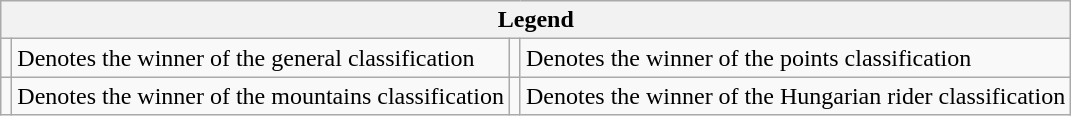<table class="wikitable">
<tr>
<th colspan="4">Legend</th>
</tr>
<tr>
<td></td>
<td>Denotes the winner of the general classification</td>
<td></td>
<td>Denotes the winner of the points classification</td>
</tr>
<tr>
<td></td>
<td>Denotes the winner of the mountains classification</td>
<td></td>
<td>Denotes the winner of the Hungarian rider classification</td>
</tr>
</table>
